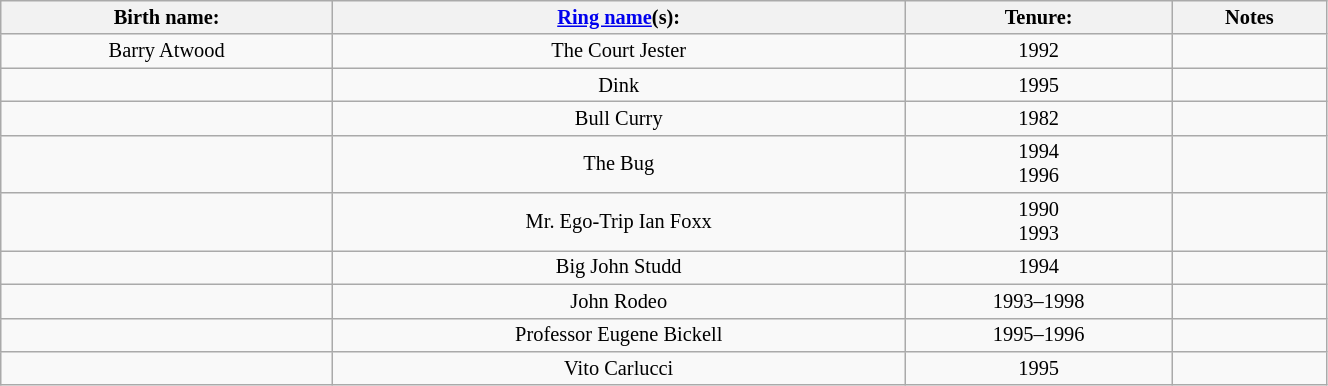<table class="sortable wikitable" style="font-size:85%; text-align:center; width:70%;">
<tr>
<th>Birth name:</th>
<th><a href='#'>Ring name</a>(s):</th>
<th>Tenure:</th>
<th>Notes</th>
</tr>
<tr>
<td>Barry Atwood</td>
<td>The Court Jester</td>
<td>1992</td>
<td></td>
</tr>
<tr>
<td></td>
<td>Dink</td>
<td sort>1995</td>
<td></td>
</tr>
<tr>
<td></td>
<td>Bull Curry</td>
<td sort>1982</td>
<td></td>
</tr>
<tr>
<td></td>
<td>The Bug</td>
<td sort>1994<br>1996</td>
<td></td>
</tr>
<tr>
<td></td>
<td>Mr. Ego-Trip Ian Foxx</td>
<td sort>1990<br>1993</td>
<td></td>
</tr>
<tr>
<td></td>
<td>Big John Studd</td>
<td sort>1994</td>
<td></td>
</tr>
<tr>
<td></td>
<td>John Rodeo</td>
<td sort>1993–1998</td>
<td></td>
</tr>
<tr>
<td></td>
<td>Professor Eugene Bickell</td>
<td sort>1995–1996</td>
<td></td>
</tr>
<tr>
<td></td>
<td>Vito Carlucci</td>
<td sort>1995</td>
<td></td>
</tr>
</table>
